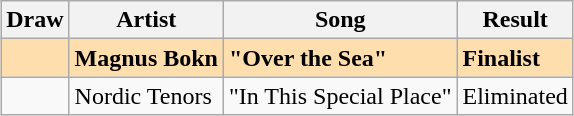<table class="sortable wikitable" style="margin: 1em auto 1em auto">
<tr>
<th scope="col">Draw</th>
<th scope="col">Artist</th>
<th scope="col">Song</th>
<th scope="col">Result</th>
</tr>
<tr style="background: navajowhite; font-weight: bold;">
<td></td>
<td>Magnus Bokn</td>
<td>"Over the Sea"</td>
<td>Finalist</td>
</tr>
<tr>
<td></td>
<td>Nordic Tenors</td>
<td>"In This Special Place"</td>
<td>Eliminated</td>
</tr>
</table>
